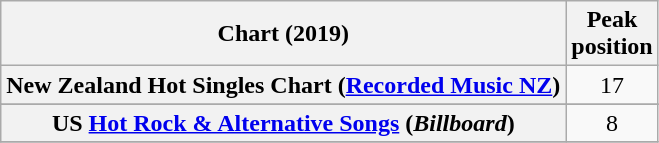<table class="wikitable sortable plainrowheaders" style="text-align:center">
<tr>
<th scope="col">Chart (2019)</th>
<th scope="col">Peak<br>position</th>
</tr>
<tr>
<th scope="row">New Zealand Hot Singles Chart (<a href='#'>Recorded Music NZ</a>)</th>
<td>17</td>
</tr>
<tr>
</tr>
<tr>
<th scope="row">US <a href='#'>Hot Rock & Alternative Songs</a> (<em>Billboard</em>)</th>
<td>8</td>
</tr>
<tr>
</tr>
</table>
